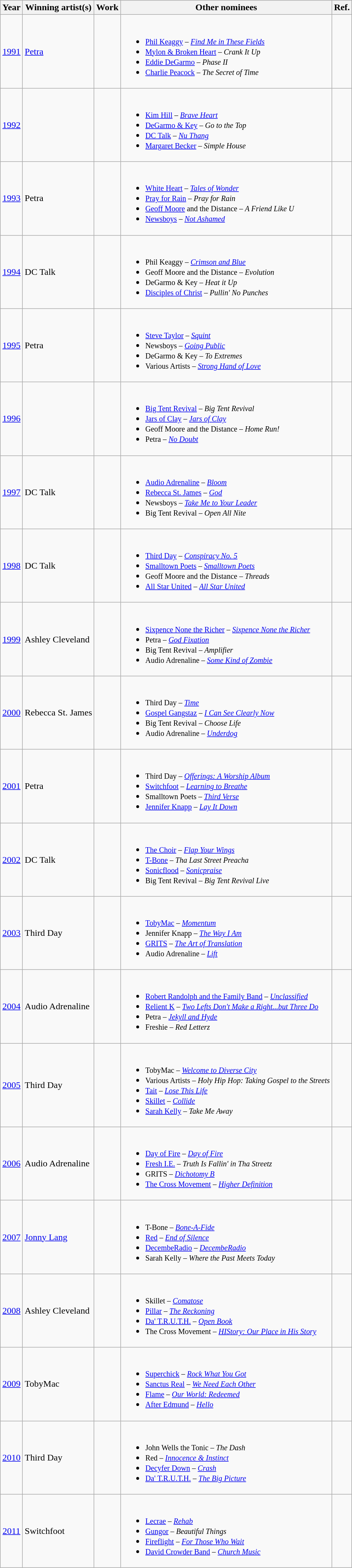<table class="wikitable sortable">
<tr>
<th bgcolor="#efefef">Year</th>
<th bgcolor="#efefef">Winning artist(s)</th>
<th bgcolor="#efefef">Work</th>
<th bgcolor="#efefef" class=unsortable>Other nominees</th>
<th bgcolor="#efefef" class=unsortable>Ref.</th>
</tr>
<tr>
<td align="center"><a href='#'>1991</a></td>
<td><a href='#'>Petra</a></td>
<td></td>
<td><br><ul><li><small><a href='#'>Phil Keaggy</a> – <em><a href='#'>Find Me in These Fields</a></em></small></li><li><small><a href='#'>Mylon & Broken Heart</a> – <em>Crank It Up</em></small></li><li><small><a href='#'>Eddie DeGarmo</a> – <em>Phase II</em></small></li><li><small><a href='#'>Charlie Peacock</a> – <em>The Secret of Time</em></small></li></ul></td>
<td align="center"></td>
</tr>
<tr>
<td align="center"><a href='#'>1992</a></td>
<td></td>
<td></td>
<td><br><ul><li><small><a href='#'>Kim Hill</a> – <em><a href='#'>Brave Heart</a></em></small></li><li><small><a href='#'>DeGarmo & Key</a> – <em>Go to the Top</em></small></li><li><small><a href='#'>DC Talk</a> – <em><a href='#'>Nu Thang</a></em></small></li><li><small><a href='#'>Margaret Becker</a> – <em>Simple House</em></small></li></ul></td>
<td align="center"></td>
</tr>
<tr>
<td align="center"><a href='#'>1993</a></td>
<td>Petra</td>
<td></td>
<td><br><ul><li><small><a href='#'>White Heart</a> – <em><a href='#'>Tales of Wonder</a></em></small></li><li><small><a href='#'>Pray for Rain</a> – <em>Pray for Rain</em></small></li><li><small><a href='#'>Geoff Moore</a> and the Distance – <em>A Friend Like U</em></small></li><li><small><a href='#'>Newsboys</a> – <em><a href='#'>Not Ashamed</a></em></small></li></ul></td>
<td align="center"></td>
</tr>
<tr>
<td align="center"><a href='#'>1994</a></td>
<td>DC Talk</td>
<td></td>
<td><br><ul><li><small>Phil Keaggy – <em><a href='#'>Crimson and Blue</a></em></small></li><li><small>Geoff Moore and the Distance – <em>Evolution</em></small></li><li><small>DeGarmo & Key – <em>Heat it Up</em></small></li><li><small><a href='#'>Disciples of Christ</a> – <em>Pullin' No Punches</em></small></li></ul></td>
<td align="center"></td>
</tr>
<tr>
<td align="center"><a href='#'>1995</a></td>
<td>Petra</td>
<td></td>
<td><br><ul><li><small><a href='#'>Steve Taylor</a> – <em><a href='#'>Squint</a></em></small></li><li><small>Newsboys – <em><a href='#'>Going Public</a></em></small></li><li><small>DeGarmo & Key – <em>To Extremes</em></small></li><li><small>Various Artists – <em><a href='#'>Strong Hand of Love</a></em></small></li></ul></td>
<td align="center"></td>
</tr>
<tr>
<td align="center"><a href='#'>1996</a></td>
<td></td>
<td></td>
<td><br><ul><li><small><a href='#'>Big Tent Revival</a> – <em>Big Tent Revival</em></small></li><li><small><a href='#'>Jars of Clay</a> – <em><a href='#'>Jars of Clay</a></em></small></li><li><small>Geoff Moore and the Distance – <em>Home Run!</em></small></li><li><small>Petra – <em><a href='#'>No Doubt</a></em></small></li></ul></td>
<td align="center"></td>
</tr>
<tr>
<td align="center"><a href='#'>1997</a></td>
<td>DC Talk</td>
<td></td>
<td><br><ul><li><small><a href='#'>Audio Adrenaline</a> – <em><a href='#'>Bloom</a></em></small></li><li><small><a href='#'>Rebecca St. James</a> – <em><a href='#'>God</a></em></small></li><li><small>Newsboys – <em><a href='#'>Take Me to Your Leader</a></em></small></li><li><small>Big Tent Revival – <em>Open All Nite</em></small></li></ul></td>
<td align="center"></td>
</tr>
<tr>
<td align="center"><a href='#'>1998</a></td>
<td>DC Talk</td>
<td></td>
<td><br><ul><li><small><a href='#'>Third Day</a> – <em><a href='#'>Conspiracy No. 5</a></em></small></li><li><small><a href='#'>Smalltown Poets</a> – <em><a href='#'>Smalltown Poets</a></em></small></li><li><small>Geoff Moore and the Distance – <em>Threads</em></small></li><li><small><a href='#'>All Star United</a> – <em><a href='#'>All Star United</a></em></small></li></ul></td>
<td align="center"></td>
</tr>
<tr>
<td align="center"><a href='#'>1999</a></td>
<td>Ashley Cleveland</td>
<td></td>
<td><br><ul><li><small><a href='#'>Sixpence None the Richer</a> – <em><a href='#'>Sixpence None the Richer</a></em></small></li><li><small>Petra – <em><a href='#'>God Fixation</a></em></small></li><li><small>Big Tent Revival – <em>Amplifier</em></small></li><li><small>Audio Adrenaline – <em><a href='#'>Some Kind of Zombie</a></em></small></li></ul></td>
<td align="center"></td>
</tr>
<tr>
<td align="center"><a href='#'>2000</a></td>
<td>Rebecca St. James</td>
<td></td>
<td><br><ul><li><small>Third Day – <em><a href='#'>Time</a></em></small></li><li><small><a href='#'>Gospel Gangstaz</a> – <em><a href='#'>I Can See Clearly Now</a></em></small></li><li><small>Big Tent Revival – <em>Choose Life</em></small></li><li><small>Audio Adrenaline – <em><a href='#'>Underdog</a></em></small></li></ul></td>
<td align="center"></td>
</tr>
<tr>
<td align="center"><a href='#'>2001</a></td>
<td>Petra</td>
<td></td>
<td><br><ul><li><small>Third Day – <em><a href='#'>Offerings: A Worship Album</a></em></small></li><li><small><a href='#'>Switchfoot</a> – <em><a href='#'>Learning to Breathe</a></em></small></li><li><small>Smalltown Poets – <em><a href='#'>Third Verse</a></em></small></li><li><small><a href='#'>Jennifer Knapp</a> – <em><a href='#'>Lay It Down</a></em></small></li></ul></td>
<td align="center"></td>
</tr>
<tr>
<td align="center"><a href='#'>2002</a></td>
<td>DC Talk</td>
<td></td>
<td><br><ul><li><small><a href='#'>The Choir</a> – <em><a href='#'>Flap Your Wings</a></em></small></li><li><small><a href='#'>T-Bone</a> – <em>Tha Last Street Preacha</em></small></li><li><small><a href='#'>Sonicflood</a> – <em><a href='#'>Sonicpraise</a></em></small></li><li><small>Big Tent Revival – <em>Big Tent Revival Live</em></small></li></ul></td>
<td align="center"></td>
</tr>
<tr>
<td align="center"><a href='#'>2003</a></td>
<td>Third Day</td>
<td></td>
<td><br><ul><li><small><a href='#'>TobyMac</a> – <em><a href='#'>Momentum</a></em></small></li><li><small>Jennifer Knapp – <em><a href='#'>The Way I Am</a></em></small></li><li><small><a href='#'>GRITS</a> – <em><a href='#'>The Art of Translation</a></em></small></li><li><small>Audio Adrenaline – <em><a href='#'>Lift</a></em></small></li></ul></td>
<td align="center"></td>
</tr>
<tr>
<td align="center"><a href='#'>2004</a></td>
<td>Audio Adrenaline</td>
<td></td>
<td><br><ul><li><small><a href='#'>Robert Randolph and the Family Band</a> – <em><a href='#'>Unclassified</a></em></small></li><li><small><a href='#'>Relient K</a> – <em><a href='#'>Two Lefts Don't Make a Right...but Three Do</a></em></small></li><li><small>Petra – <em><a href='#'>Jekyll and Hyde</a></em></small></li><li><small>Freshie – <em>Red Letterz</em></small></li></ul></td>
<td align="center"></td>
</tr>
<tr>
<td align="center"><a href='#'>2005</a></td>
<td>Third Day</td>
<td></td>
<td><br><ul><li><small>TobyMac – <em><a href='#'>Welcome to Diverse City</a></em></small></li><li><small>Various Artists – <em>Holy Hip Hop: Taking Gospel to the Streets</em></small></li><li><small><a href='#'>Tait</a> – <em><a href='#'>Lose This Life</a></em></small></li><li><small><a href='#'>Skillet</a> – <em><a href='#'>Collide</a></em></small></li><li><small><a href='#'>Sarah Kelly</a> – <em>Take Me Away</em></small></li></ul></td>
<td align="center"></td>
</tr>
<tr>
<td align="center"><a href='#'>2006</a></td>
<td>Audio Adrenaline</td>
<td></td>
<td><br><ul><li><small><a href='#'>Day of Fire</a> – <em><a href='#'>Day of Fire</a></em></small></li><li><small><a href='#'>Fresh I.E.</a> – <em>Truth Is Fallin' in Tha Streetz</em></small></li><li><small>GRITS – <em><a href='#'>Dichotomy B</a></em></small></li><li><small><a href='#'>The Cross Movement</a> – <em><a href='#'>Higher Definition</a></em></small></li></ul></td>
<td align="center"></td>
</tr>
<tr>
<td align="center"><a href='#'>2007</a></td>
<td><a href='#'>Jonny Lang</a></td>
<td></td>
<td><br><ul><li><small>T-Bone – <em><a href='#'>Bone-A-Fide</a></em></small></li><li><small><a href='#'>Red</a> – <em><a href='#'>End of Silence</a></em></small></li><li><small><a href='#'>DecembeRadio</a> – <em><a href='#'>DecembeRadio</a></em></small></li><li><small>Sarah Kelly – <em>Where the Past Meets Today</em></small></li></ul></td>
<td align="center"></td>
</tr>
<tr>
<td align="center"><a href='#'>2008</a></td>
<td>Ashley Cleveland</td>
<td></td>
<td><br><ul><li><small>Skillet – <em><a href='#'>Comatose</a></em></small></li><li><small><a href='#'>Pillar</a> – <em><a href='#'>The Reckoning</a></em></small></li><li><small><a href='#'>Da' T.R.U.T.H.</a> – <em><a href='#'>Open Book</a></em></small></li><li><small>The Cross Movement – <em><a href='#'>HIStory: Our Place in His Story</a></em></small></li></ul></td>
<td align="center"></td>
</tr>
<tr>
<td align="center"><a href='#'>2009</a></td>
<td>TobyMac</td>
<td></td>
<td><br><ul><li><small><a href='#'>Superchick</a> – <em><a href='#'>Rock What You Got</a></em></small></li><li><small><a href='#'>Sanctus Real</a> – <em><a href='#'>We Need Each Other</a></em></small></li><li><small><a href='#'>Flame</a> – <em><a href='#'>Our World: Redeemed</a></em></small></li><li><small><a href='#'>After Edmund</a> – <em><a href='#'>Hello</a></em></small></li></ul></td>
<td align="center"></td>
</tr>
<tr>
<td align="center"><a href='#'>2010</a></td>
<td>Third Day</td>
<td></td>
<td><br><ul><li><small>John Wells the Tonic – <em>The Dash</em></small></li><li><small>Red – <em><a href='#'>Innocence & Instinct</a></em></small></li><li><small><a href='#'>Decyfer Down</a> – <em><a href='#'>Crash</a></em></small></li><li><small><a href='#'>Da' T.R.U.T.H.</a> – <em><a href='#'>The Big Picture</a></em></small></li></ul></td>
<td align="center"></td>
</tr>
<tr>
<td align="center"><a href='#'>2011</a></td>
<td>Switchfoot</td>
<td></td>
<td><br><ul><li><small><a href='#'>Lecrae</a> – <em><a href='#'>Rehab</a></em></small></li><li><small><a href='#'>Gungor</a> – <em>Beautiful Things</em></small></li><li><small><a href='#'>Fireflight</a> – <em><a href='#'>For Those Who Wait</a></em></small></li><li><small><a href='#'>David Crowder Band</a> – <em><a href='#'>Church Music</a></em></small></li></ul></td>
<td align="center"></td>
</tr>
</table>
